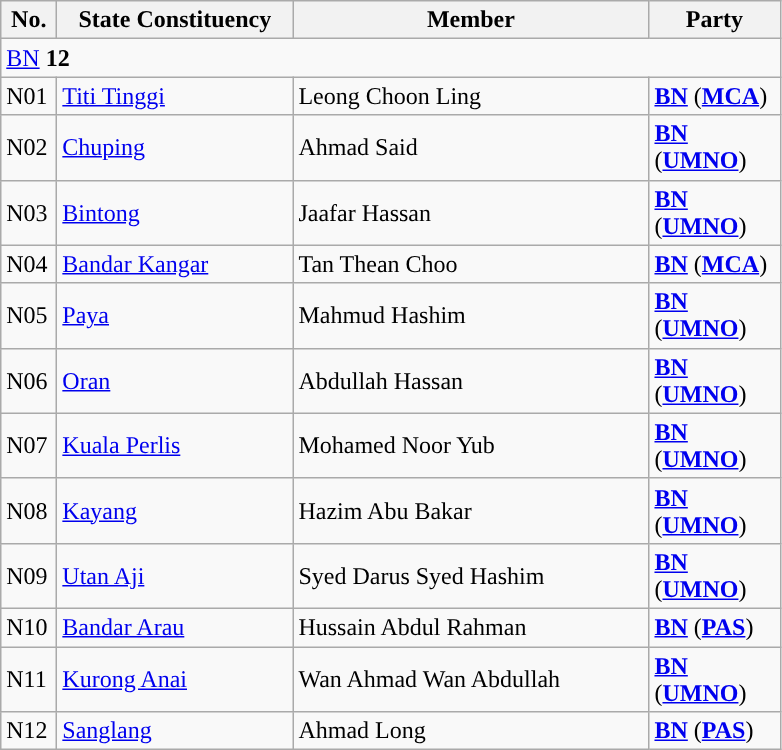<table class="wikitable sortable">
<tr>
<th style="width:30px;">No.</th>
<th style="width:150px;">State Constituency</th>
<th style="width:230px;">Member</th>
<th style="width:80px;">Party</th>
</tr>
<tr>
<td colspan="4"><a href='#'>BN</a> <strong>12</strong></td>
</tr>
<tr>
<td>N01</td>
<td><a href='#'>Titi Tinggi</a></td>
<td>Leong Choon Ling</td>
<td><strong><a href='#'>BN</a></strong> (<strong><a href='#'>MCA</a></strong>)</td>
</tr>
<tr>
<td>N02</td>
<td><a href='#'>Chuping</a></td>
<td>Ahmad Said</td>
<td><strong><a href='#'>BN</a></strong> (<strong><a href='#'>UMNO</a></strong>)</td>
</tr>
<tr>
<td>N03</td>
<td><a href='#'>Bintong</a></td>
<td>Jaafar Hassan</td>
<td><strong><a href='#'>BN</a></strong> (<strong><a href='#'>UMNO</a></strong>)</td>
</tr>
<tr>
<td>N04</td>
<td><a href='#'>Bandar Kangar</a></td>
<td>Tan Thean Choo</td>
<td><strong><a href='#'>BN</a></strong> (<strong><a href='#'>MCA</a></strong>)</td>
</tr>
<tr>
<td>N05</td>
<td><a href='#'>Paya</a></td>
<td>Mahmud Hashim</td>
<td><strong><a href='#'>BN</a></strong> (<strong><a href='#'>UMNO</a></strong>)</td>
</tr>
<tr>
<td>N06</td>
<td><a href='#'>Oran</a></td>
<td>Abdullah Hassan</td>
<td><strong><a href='#'>BN</a></strong> (<strong><a href='#'>UMNO</a></strong>)</td>
</tr>
<tr>
<td>N07</td>
<td><a href='#'>Kuala Perlis</a></td>
<td>Mohamed Noor Yub</td>
<td><strong><a href='#'>BN</a></strong> (<strong><a href='#'>UMNO</a></strong>)</td>
</tr>
<tr>
<td>N08</td>
<td><a href='#'>Kayang</a></td>
<td>Hazim Abu Bakar</td>
<td><strong><a href='#'>BN</a></strong> (<strong><a href='#'>UMNO</a></strong>)</td>
</tr>
<tr>
<td>N09</td>
<td><a href='#'>Utan Aji</a></td>
<td>Syed Darus Syed Hashim</td>
<td><strong><a href='#'>BN</a></strong> (<strong><a href='#'>UMNO</a></strong>)</td>
</tr>
<tr>
<td>N10</td>
<td><a href='#'>Bandar Arau</a></td>
<td>Hussain Abdul Rahman</td>
<td><strong><a href='#'>BN</a></strong> (<strong><a href='#'>PAS</a></strong>)</td>
</tr>
<tr>
<td>N11</td>
<td><a href='#'>Kurong Anai</a></td>
<td>Wan Ahmad Wan Abdullah</td>
<td><strong><a href='#'>BN</a></strong> (<strong><a href='#'>UMNO</a></strong>)</td>
</tr>
<tr>
<td>N12</td>
<td><a href='#'>Sanglang</a></td>
<td>Ahmad Long</td>
<td><strong><a href='#'>BN</a></strong> (<strong><a href='#'>PAS</a></strong>)</td>
</tr>
</table>
